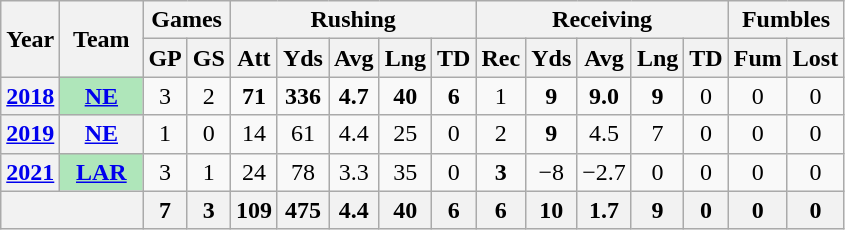<table class="wikitable" style="text-align:center;">
<tr>
<th rowspan="2">Year</th>
<th rowspan="2">Team</th>
<th colspan="2">Games</th>
<th colspan="5">Rushing</th>
<th colspan="5">Receiving</th>
<th colspan="2">Fumbles</th>
</tr>
<tr>
<th>GP</th>
<th>GS</th>
<th>Att</th>
<th>Yds</th>
<th>Avg</th>
<th>Lng</th>
<th>TD</th>
<th>Rec</th>
<th>Yds</th>
<th>Avg</th>
<th>Lng</th>
<th>TD</th>
<th>Fum</th>
<th>Lost</th>
</tr>
<tr>
<th><a href='#'>2018</a></th>
<th style="background:#afe6ba; width:3em;"><a href='#'>NE</a></th>
<td>3</td>
<td>2</td>
<td><strong>71</strong></td>
<td><strong>336</strong></td>
<td><strong>4.7</strong></td>
<td><strong>40</strong></td>
<td><strong>6</strong></td>
<td>1</td>
<td><strong>9</strong></td>
<td><strong>9.0</strong></td>
<td><strong>9</strong></td>
<td>0</td>
<td>0</td>
<td>0</td>
</tr>
<tr>
<th><a href='#'>2019</a></th>
<th><a href='#'>NE</a></th>
<td>1</td>
<td>0</td>
<td>14</td>
<td>61</td>
<td>4.4</td>
<td>25</td>
<td>0</td>
<td>2</td>
<td><strong>9</strong></td>
<td>4.5</td>
<td>7</td>
<td>0</td>
<td>0</td>
<td>0</td>
</tr>
<tr>
<th><a href='#'>2021</a></th>
<th style="background:#afe6ba; width:3em;"><a href='#'>LAR</a></th>
<td>3</td>
<td>1</td>
<td>24</td>
<td>78</td>
<td>3.3</td>
<td>35</td>
<td>0</td>
<td><strong>3</strong></td>
<td>−8</td>
<td>−2.7</td>
<td>0</td>
<td>0</td>
<td>0</td>
<td>0</td>
</tr>
<tr>
<th colspan="2"></th>
<th>7</th>
<th>3</th>
<th>109</th>
<th>475</th>
<th>4.4</th>
<th>40</th>
<th>6</th>
<th>6</th>
<th>10</th>
<th>1.7</th>
<th>9</th>
<th>0</th>
<th>0</th>
<th>0</th>
</tr>
</table>
